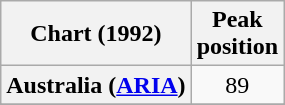<table class="wikitable sortable plainrowheaders" style="text-align:center">
<tr>
<th>Chart (1992)</th>
<th>Peak<br>position</th>
</tr>
<tr>
<th scope="row">Australia (<a href='#'>ARIA</a>)</th>
<td>89</td>
</tr>
<tr>
</tr>
<tr>
</tr>
<tr>
</tr>
<tr>
</tr>
<tr>
</tr>
<tr>
</tr>
</table>
